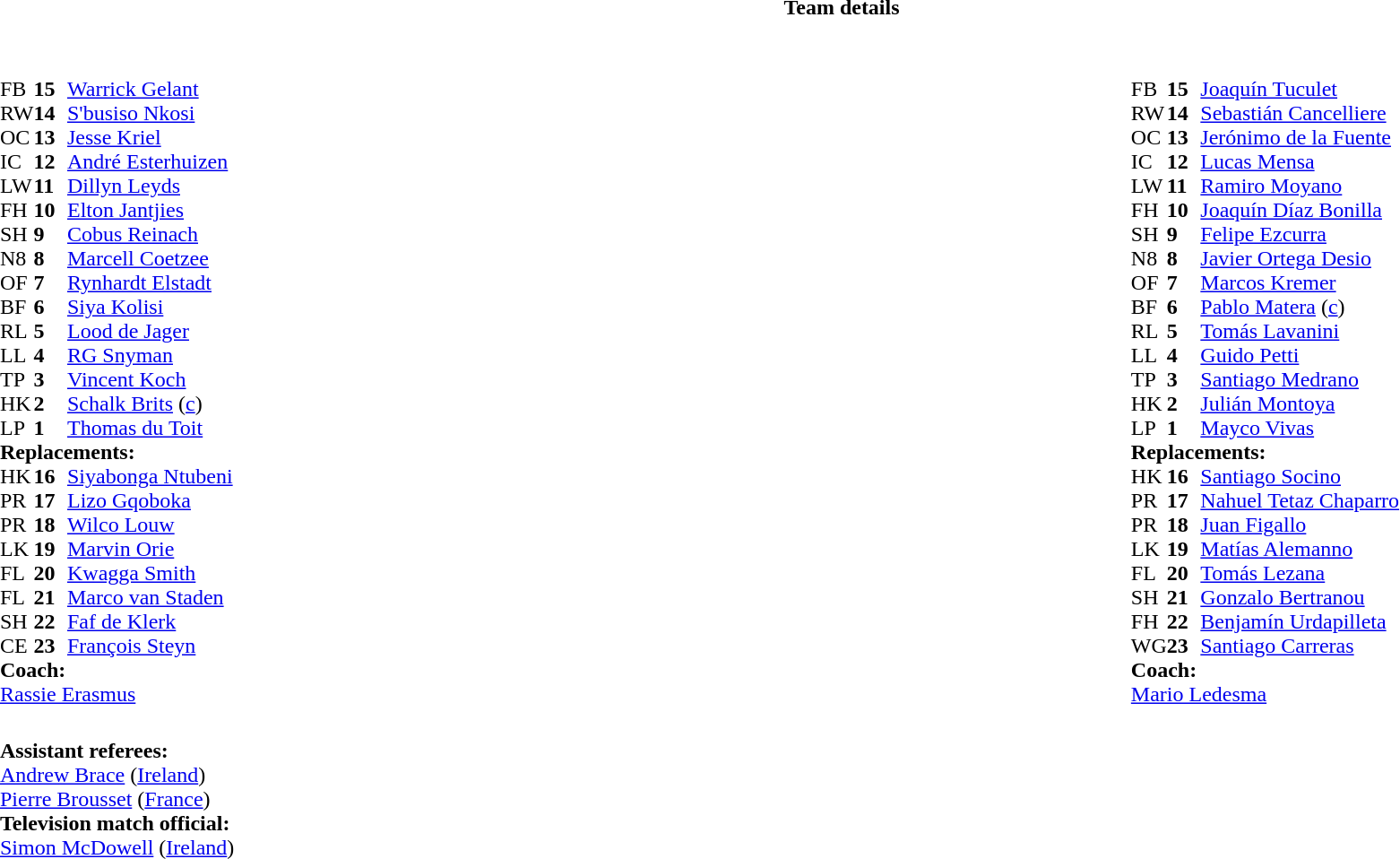<table border="0" style="width:100%;" class="collapsible collapsed">
<tr>
<th>Team details</th>
</tr>
<tr>
<td><br><table style="width:100%;">
<tr>
<td style="vertical-align:top; width:50%;"><br><table style="font-size: 100%" cellspacing="0" cellpadding="0">
<tr>
<th width="25"></th>
<th width="25"></th>
</tr>
<tr>
<td>FB</td>
<td><strong>15</strong></td>
<td><a href='#'>Warrick Gelant</a></td>
</tr>
<tr>
<td>RW</td>
<td><strong>14</strong></td>
<td><a href='#'>S'busiso Nkosi</a></td>
</tr>
<tr>
<td>OC</td>
<td><strong>13</strong></td>
<td><a href='#'>Jesse Kriel</a></td>
</tr>
<tr>
<td>IC</td>
<td><strong>12</strong></td>
<td><a href='#'>André Esterhuizen</a></td>
<td></td>
<td></td>
</tr>
<tr>
<td>LW</td>
<td><strong>11</strong></td>
<td><a href='#'>Dillyn Leyds</a></td>
</tr>
<tr>
<td>FH</td>
<td><strong>10</strong></td>
<td><a href='#'>Elton Jantjies</a></td>
</tr>
<tr>
<td>SH</td>
<td><strong>9</strong></td>
<td><a href='#'>Cobus Reinach</a></td>
<td></td>
<td></td>
</tr>
<tr>
<td>N8</td>
<td><strong>8</strong></td>
<td><a href='#'>Marcell Coetzee</a></td>
<td></td>
<td></td>
</tr>
<tr>
<td>OF</td>
<td><strong>7</strong></td>
<td><a href='#'>Rynhardt Elstadt</a></td>
</tr>
<tr>
<td>BF</td>
<td><strong>6</strong></td>
<td><a href='#'>Siya Kolisi</a></td>
<td></td>
<td></td>
</tr>
<tr>
<td>RL</td>
<td><strong>5</strong></td>
<td><a href='#'>Lood de Jager</a></td>
<td></td>
<td></td>
</tr>
<tr>
<td>LL</td>
<td><strong>4</strong></td>
<td><a href='#'>RG Snyman</a></td>
</tr>
<tr>
<td>TP</td>
<td><strong>3</strong></td>
<td><a href='#'>Vincent Koch</a></td>
<td></td>
<td></td>
</tr>
<tr>
<td>HK</td>
<td><strong>2</strong></td>
<td><a href='#'>Schalk Brits</a> (<a href='#'>c</a>)</td>
<td></td>
<td></td>
</tr>
<tr>
<td>LP</td>
<td><strong>1</strong></td>
<td><a href='#'>Thomas du Toit</a></td>
<td></td>
<td></td>
</tr>
<tr>
<td colspan="3"><strong>Replacements:</strong></td>
</tr>
<tr>
<td>HK</td>
<td><strong>16</strong></td>
<td><a href='#'>Siyabonga Ntubeni</a></td>
<td></td>
<td></td>
</tr>
<tr>
<td>PR</td>
<td><strong>17</strong></td>
<td><a href='#'>Lizo Gqoboka</a></td>
<td></td>
<td></td>
</tr>
<tr>
<td>PR</td>
<td><strong>18</strong></td>
<td><a href='#'>Wilco Louw</a></td>
<td></td>
<td></td>
</tr>
<tr>
<td>LK</td>
<td><strong>19</strong></td>
<td><a href='#'>Marvin Orie</a></td>
<td></td>
<td></td>
</tr>
<tr>
<td>FL</td>
<td><strong>20</strong></td>
<td><a href='#'>Kwagga Smith</a></td>
<td></td>
<td></td>
</tr>
<tr>
<td>FL</td>
<td><strong>21</strong></td>
<td><a href='#'>Marco van Staden</a></td>
<td></td>
<td></td>
</tr>
<tr>
<td>SH</td>
<td><strong>22</strong></td>
<td><a href='#'>Faf de Klerk</a></td>
<td></td>
<td></td>
</tr>
<tr>
<td>CE</td>
<td><strong>23</strong></td>
<td><a href='#'>François Steyn</a></td>
<td></td>
<td></td>
</tr>
<tr>
<td colspan="3"><strong>Coach:</strong></td>
</tr>
<tr>
<td colspan="4"> <a href='#'>Rassie Erasmus</a></td>
</tr>
</table>
</td>
<td style="vertical-align:top"></td>
<td style="vertical-align:top; width:50%;"><br><table cellspacing="0" cellpadding="0" style="font-size:100%; margin:auto;">
<tr>
<th width="25"></th>
<th width="25"></th>
</tr>
<tr>
<td>FB</td>
<td><strong>15</strong></td>
<td><a href='#'>Joaquín Tuculet</a></td>
</tr>
<tr>
<td>RW</td>
<td><strong>14</strong></td>
<td><a href='#'>Sebastián Cancelliere</a></td>
</tr>
<tr>
<td>OC</td>
<td><strong>13</strong></td>
<td><a href='#'>Jerónimo de la Fuente</a></td>
</tr>
<tr>
<td>IC</td>
<td><strong>12</strong></td>
<td><a href='#'>Lucas Mensa</a></td>
</tr>
<tr>
<td>LW</td>
<td><strong>11</strong></td>
<td><a href='#'>Ramiro Moyano</a></td>
<td></td>
<td></td>
</tr>
<tr>
<td>FH</td>
<td><strong>10</strong></td>
<td><a href='#'>Joaquín Díaz Bonilla</a></td>
<td></td>
<td></td>
</tr>
<tr>
<td>SH</td>
<td><strong>9</strong></td>
<td><a href='#'>Felipe Ezcurra</a></td>
<td></td>
<td></td>
</tr>
<tr>
<td>N8</td>
<td><strong>8</strong></td>
<td><a href='#'>Javier Ortega Desio</a></td>
<td></td>
<td></td>
</tr>
<tr>
<td>OF</td>
<td><strong>7</strong></td>
<td><a href='#'>Marcos Kremer</a></td>
<td></td>
<td></td>
</tr>
<tr>
<td>BF</td>
<td><strong>6</strong></td>
<td><a href='#'>Pablo Matera</a> (<a href='#'>c</a>)</td>
</tr>
<tr>
<td>RL</td>
<td><strong>5</strong></td>
<td><a href='#'>Tomás Lavanini</a></td>
</tr>
<tr>
<td>LL</td>
<td><strong>4</strong></td>
<td><a href='#'>Guido Petti</a></td>
</tr>
<tr>
<td>TP</td>
<td><strong>3</strong></td>
<td><a href='#'>Santiago Medrano</a></td>
<td></td>
<td></td>
</tr>
<tr>
<td>HK</td>
<td><strong>2</strong></td>
<td><a href='#'>Julián Montoya</a></td>
<td></td>
<td></td>
</tr>
<tr>
<td>LP</td>
<td><strong>1</strong></td>
<td><a href='#'>Mayco Vivas</a></td>
<td></td>
<td></td>
</tr>
<tr>
<td colspan="3"><strong>Replacements:</strong></td>
</tr>
<tr>
<td>HK</td>
<td><strong>16</strong></td>
<td><a href='#'>Santiago Socino</a></td>
<td></td>
<td></td>
</tr>
<tr>
<td>PR</td>
<td><strong>17</strong></td>
<td><a href='#'>Nahuel Tetaz Chaparro</a></td>
<td></td>
<td></td>
</tr>
<tr>
<td>PR</td>
<td><strong>18</strong></td>
<td><a href='#'>Juan Figallo</a></td>
<td></td>
<td></td>
</tr>
<tr>
<td>LK</td>
<td><strong>19</strong></td>
<td><a href='#'>Matías Alemanno</a></td>
<td></td>
<td></td>
</tr>
<tr>
<td>FL</td>
<td><strong>20</strong></td>
<td><a href='#'>Tomás Lezana</a></td>
<td></td>
<td></td>
</tr>
<tr>
<td>SH</td>
<td><strong>21</strong></td>
<td><a href='#'>Gonzalo Bertranou</a></td>
<td></td>
<td></td>
</tr>
<tr>
<td>FH</td>
<td><strong>22</strong></td>
<td><a href='#'>Benjamín Urdapilleta</a></td>
<td></td>
<td></td>
</tr>
<tr>
<td>WG</td>
<td><strong>23</strong></td>
<td><a href='#'>Santiago Carreras</a></td>
<td></td>
<td></td>
</tr>
<tr>
<td colspan="3"><strong>Coach:</strong></td>
</tr>
<tr>
<td colspan="4"> <a href='#'>Mario Ledesma</a></td>
</tr>
</table>
</td>
</tr>
</table>
<table style="width:50%">
<tr>
<td><br><strong>Assistant referees:</strong>
<br><a href='#'>Andrew Brace</a> (<a href='#'>Ireland</a>)
<br><a href='#'>Pierre Brousset</a> (<a href='#'>France</a>)
<br><strong>Television match official:</strong>
<br><a href='#'>Simon McDowell</a> (<a href='#'>Ireland</a>)</td>
</tr>
</table>
</td>
</tr>
</table>
